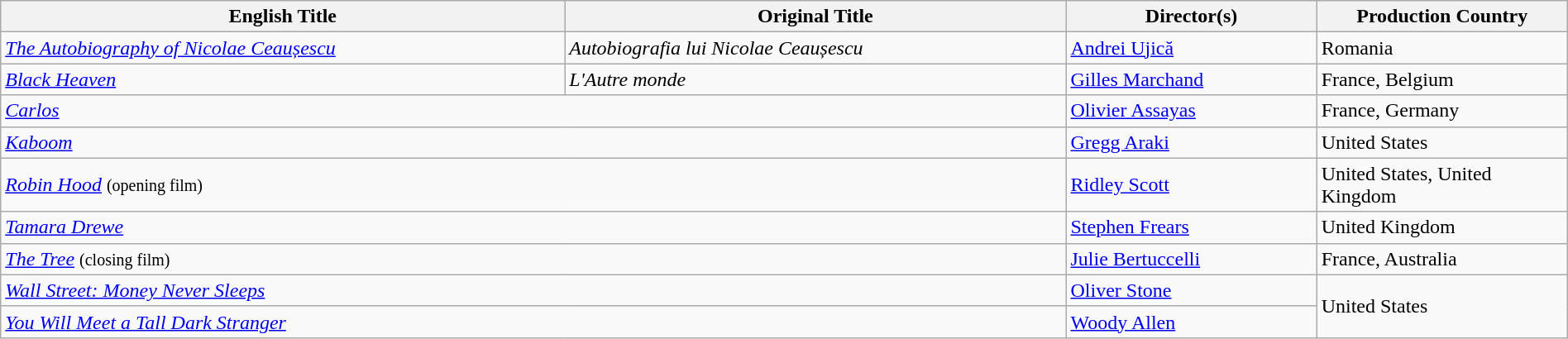<table class="wikitable" width="100%" cellpadding="5">
<tr>
<th width="36%">English Title</th>
<th width="32%">Original Title</th>
<th width="16%">Director(s)</th>
<th width="16%">Production Country</th>
</tr>
<tr>
<td data-sort-value="Autobiography"><em><a href='#'>The Autobiography of Nicolae Ceaușescu</a></em></td>
<td><em>Autobiografia lui Nicolae Ceaușescu</em></td>
<td data-sort-value="Ujică"><a href='#'>Andrei Ujică</a></td>
<td>Romania</td>
</tr>
<tr>
<td><em><a href='#'>Black Heaven</a></em></td>
<td data-sort-value="Autre"><em>L'Autre monde</em></td>
<td data-sort-value="Marchand"><a href='#'>Gilles Marchand</a></td>
<td>France, Belgium</td>
</tr>
<tr>
<td colspan=2><em><a href='#'>Carlos</a></em></td>
<td data-sort-value="Assayas"><a href='#'>Olivier Assayas</a></td>
<td>France, Germany</td>
</tr>
<tr>
<td colspan=2><em><a href='#'>Kaboom</a></em></td>
<td data-sort-value="Araki"><a href='#'>Gregg Araki</a></td>
<td>United States</td>
</tr>
<tr>
<td colspan=2><em><a href='#'>Robin Hood</a></em> <small>(opening film)</small></td>
<td data-sort-value="Scott"><a href='#'>Ridley Scott</a></td>
<td>United States, United Kingdom</td>
</tr>
<tr>
<td colspan=2><em><a href='#'>Tamara Drewe</a></em></td>
<td data-sort-value="Frears"><a href='#'>Stephen Frears</a></td>
<td>United Kingdom</td>
</tr>
<tr>
<td colspan=2 data-sort-value="Tree"><em><a href='#'>The Tree</a></em> <small>(closing film)</small></td>
<td data-sort-value="Bertuccelli"><a href='#'>Julie Bertuccelli</a></td>
<td>France, Australia</td>
</tr>
<tr>
<td colspan=2><em><a href='#'>Wall Street: Money Never Sleeps</a></em></td>
<td data-sort-value="Stone"><a href='#'>Oliver Stone</a></td>
<td rowspan="2">United States</td>
</tr>
<tr>
<td colspan=2><em><a href='#'>You Will Meet a Tall Dark Stranger</a></em></td>
<td data-sort-value="Allen"><a href='#'>Woody Allen</a></td>
</tr>
</table>
